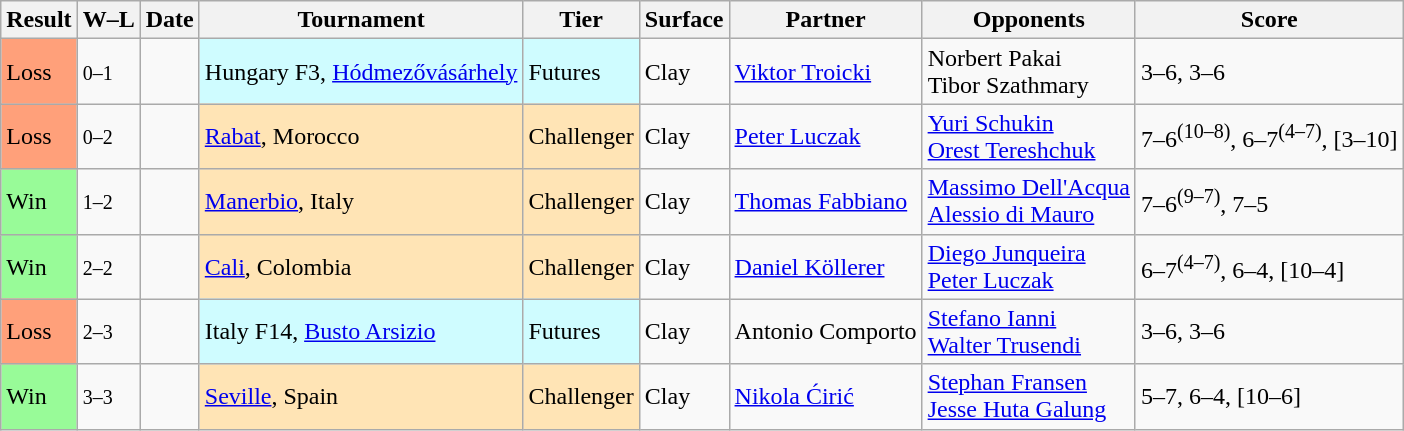<table class="sortable wikitable">
<tr>
<th>Result</th>
<th class="unsortable">W–L</th>
<th>Date</th>
<th>Tournament</th>
<th>Tier</th>
<th>Surface</th>
<th>Partner</th>
<th>Opponents</th>
<th class="unsortable">Score</th>
</tr>
<tr>
<td style="background:#ffa07a;">Loss</td>
<td><small>0–1</small></td>
<td></td>
<td style="background:#cffcff;">Hungary F3, <a href='#'>Hódmezővásárhely</a></td>
<td style="background:#cffcff;">Futures</td>
<td>Clay</td>
<td> <a href='#'>Viktor Troicki</a></td>
<td> Norbert Pakai <br>  Tibor Szathmary</td>
<td>3–6, 3–6</td>
</tr>
<tr>
<td style="background:#ffa07a;">Loss</td>
<td><small>0–2</small></td>
<td></td>
<td style="background:moccasin;"><a href='#'>Rabat</a>, Morocco</td>
<td style="background:moccasin;">Challenger</td>
<td>Clay</td>
<td> <a href='#'>Peter Luczak</a></td>
<td> <a href='#'>Yuri Schukin</a> <br>  <a href='#'>Orest Tereshchuk</a></td>
<td>7–6<sup>(10–8)</sup>, 6–7<sup>(4–7)</sup>, [3–10]</td>
</tr>
<tr>
<td style="background:#98fb98;">Win</td>
<td><small>1–2</small></td>
<td></td>
<td style="background:moccasin;"><a href='#'>Manerbio</a>, Italy</td>
<td style="background:moccasin;">Challenger</td>
<td>Clay</td>
<td> <a href='#'>Thomas Fabbiano</a></td>
<td> <a href='#'>Massimo Dell'Acqua</a> <br>  <a href='#'>Alessio di Mauro</a></td>
<td>7–6<sup>(9–7)</sup>, 7–5</td>
</tr>
<tr>
<td style="background:#98fb98;">Win</td>
<td><small>2–2</small></td>
<td></td>
<td style="background:moccasin;"><a href='#'>Cali</a>, Colombia</td>
<td style="background:moccasin;">Challenger</td>
<td>Clay</td>
<td> <a href='#'>Daniel Köllerer</a></td>
<td> <a href='#'>Diego Junqueira</a> <br>  <a href='#'>Peter Luczak</a></td>
<td>6–7<sup>(4–7)</sup>, 6–4, [10–4]</td>
</tr>
<tr>
<td style="background:#ffa07a;">Loss</td>
<td><small>2–3</small></td>
<td></td>
<td style="background:#cffcff;">Italy F14, <a href='#'>Busto Arsizio</a></td>
<td style="background:#cffcff;">Futures</td>
<td>Clay</td>
<td> Antonio Comporto</td>
<td> <a href='#'>Stefano Ianni</a> <br>  <a href='#'>Walter Trusendi</a></td>
<td>3–6, 3–6</td>
</tr>
<tr>
<td style="background:#98fb98;">Win</td>
<td><small>3–3</small></td>
<td></td>
<td style="background:moccasin;"><a href='#'>Seville</a>, Spain</td>
<td style="background:moccasin;">Challenger</td>
<td>Clay</td>
<td> <a href='#'>Nikola Ćirić</a></td>
<td> <a href='#'>Stephan Fransen</a> <br>  <a href='#'>Jesse Huta Galung</a></td>
<td>5–7, 6–4, [10–6]</td>
</tr>
</table>
